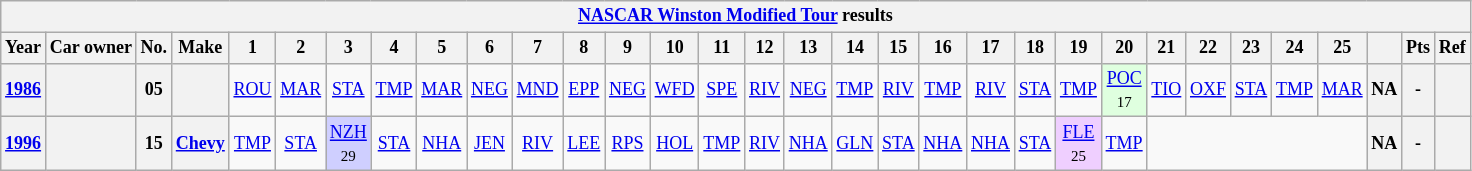<table class="wikitable" style="text-align:center; font-size:75%">
<tr>
<th colspan=38><a href='#'>NASCAR Winston Modified Tour</a> results</th>
</tr>
<tr>
<th>Year</th>
<th>Car owner</th>
<th>No.</th>
<th>Make</th>
<th>1</th>
<th>2</th>
<th>3</th>
<th>4</th>
<th>5</th>
<th>6</th>
<th>7</th>
<th>8</th>
<th>9</th>
<th>10</th>
<th>11</th>
<th>12</th>
<th>13</th>
<th>14</th>
<th>15</th>
<th>16</th>
<th>17</th>
<th>18</th>
<th>19</th>
<th>20</th>
<th>21</th>
<th>22</th>
<th>23</th>
<th>24</th>
<th>25</th>
<th></th>
<th>Pts</th>
<th>Ref</th>
</tr>
<tr>
<th><a href='#'>1986</a></th>
<th></th>
<th>05</th>
<th></th>
<td><a href='#'>ROU</a></td>
<td><a href='#'>MAR</a></td>
<td><a href='#'>STA</a></td>
<td><a href='#'>TMP</a></td>
<td><a href='#'>MAR</a></td>
<td><a href='#'>NEG</a></td>
<td><a href='#'>MND</a></td>
<td><a href='#'>EPP</a></td>
<td><a href='#'>NEG</a></td>
<td><a href='#'>WFD</a></td>
<td><a href='#'>SPE</a></td>
<td><a href='#'>RIV</a></td>
<td><a href='#'>NEG</a></td>
<td><a href='#'>TMP</a></td>
<td><a href='#'>RIV</a></td>
<td><a href='#'>TMP</a></td>
<td><a href='#'>RIV</a></td>
<td><a href='#'>STA</a></td>
<td><a href='#'>TMP</a></td>
<td style="background:#DFFFDF;"><a href='#'>POC</a><br><small>17</small></td>
<td><a href='#'>TIO</a></td>
<td><a href='#'>OXF</a></td>
<td><a href='#'>STA</a></td>
<td><a href='#'>TMP</a></td>
<td><a href='#'>MAR</a></td>
<th>NA</th>
<th>-</th>
<th></th>
</tr>
<tr>
<th><a href='#'>1996</a></th>
<th></th>
<th>15</th>
<th><a href='#'>Chevy</a></th>
<td><a href='#'>TMP</a></td>
<td><a href='#'>STA</a></td>
<td style="background:#CFCFFF;"><a href='#'>NZH</a><br><small>29</small></td>
<td><a href='#'>STA</a></td>
<td><a href='#'>NHA</a></td>
<td><a href='#'>JEN</a></td>
<td><a href='#'>RIV</a></td>
<td><a href='#'>LEE</a></td>
<td><a href='#'>RPS</a></td>
<td><a href='#'>HOL</a></td>
<td><a href='#'>TMP</a></td>
<td><a href='#'>RIV</a></td>
<td><a href='#'>NHA</a></td>
<td><a href='#'>GLN</a></td>
<td><a href='#'>STA</a></td>
<td><a href='#'>NHA</a></td>
<td><a href='#'>NHA</a></td>
<td><a href='#'>STA</a></td>
<td style="background:#EFCFFF;"><a href='#'>FLE</a><br><small>25</small></td>
<td><a href='#'>TMP</a></td>
<td colspan=5></td>
<th>NA</th>
<th>-</th>
<th></th>
</tr>
</table>
